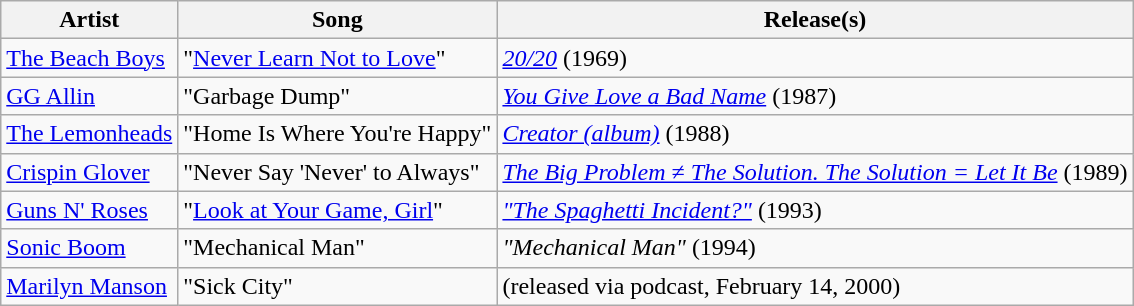<table class="wikitable sortable">
<tr>
<th>Artist</th>
<th>Song</th>
<th>Release(s)</th>
</tr>
<tr>
<td><a href='#'>The Beach Boys</a></td>
<td>"<a href='#'>Never Learn Not to Love</a>"</td>
<td><em><a href='#'>20/20</a></em> (1969)</td>
</tr>
<tr>
<td><a href='#'>GG Allin</a></td>
<td>"Garbage Dump"</td>
<td><em><a href='#'>You Give Love a Bad Name</a></em> (1987)</td>
</tr>
<tr>
<td><a href='#'>The Lemonheads</a></td>
<td>"Home Is Where You're Happy"</td>
<td><em><a href='#'>Creator (album)</a></em> (1988)</td>
</tr>
<tr>
<td><a href='#'>Crispin Glover</a></td>
<td>"Never Say 'Never' to Always"</td>
<td><em><a href='#'>The Big Problem ≠ The Solution. The Solution = Let It Be</a></em> (1989)</td>
</tr>
<tr>
<td><a href='#'>Guns N' Roses</a></td>
<td>"<a href='#'>Look at Your Game, Girl</a>"</td>
<td><em><a href='#'>"The Spaghetti Incident?"</a></em> (1993)</td>
</tr>
<tr>
<td><a href='#'>Sonic Boom</a></td>
<td>"Mechanical Man"</td>
<td><em>"Mechanical Man"</em> (1994)</td>
</tr>
<tr>
<td><a href='#'>Marilyn Manson</a></td>
<td>"Sick City"</td>
<td>(released via podcast, February 14, 2000)</td>
</tr>
</table>
